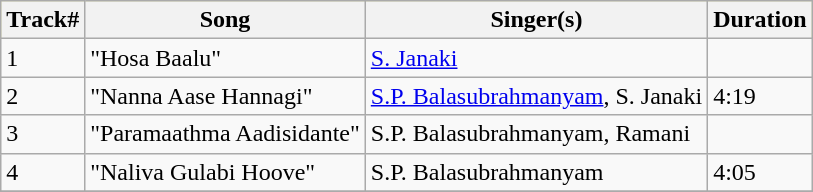<table class="wikitable">
<tr style="background:#ff9; text-align:center;">
<th>Track#</th>
<th>Song</th>
<th>Singer(s)</th>
<th>Duration</th>
</tr>
<tr>
<td>1</td>
<td>"Hosa Baalu"</td>
<td><a href='#'>S. Janaki</a></td>
<td></td>
</tr>
<tr>
<td>2</td>
<td>"Nanna Aase Hannagi"</td>
<td><a href='#'>S.P. Balasubrahmanyam</a>, S. Janaki</td>
<td>4:19</td>
</tr>
<tr>
<td>3</td>
<td>"Paramaathma Aadisidante"</td>
<td>S.P. Balasubrahmanyam, Ramani</td>
<td></td>
</tr>
<tr>
<td>4</td>
<td>"Naliva Gulabi Hoove"</td>
<td>S.P. Balasubrahmanyam</td>
<td>4:05</td>
</tr>
<tr>
</tr>
</table>
